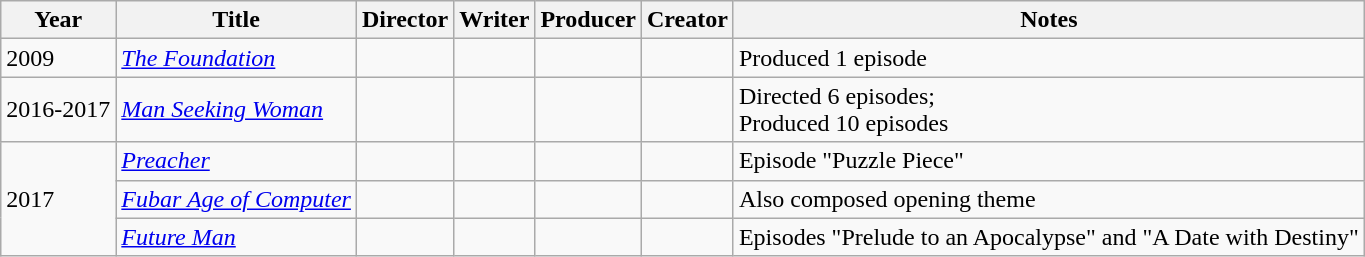<table class="wikitable plainrowheaders">
<tr>
<th>Year</th>
<th>Title</th>
<th scope="col">Director</th>
<th scope="col">Writer</th>
<th scope="col">Producer</th>
<th scope="col">Creator</th>
<th>Notes</th>
</tr>
<tr>
<td>2009</td>
<td><em><a href='#'>The Foundation</a></em></td>
<td></td>
<td></td>
<td></td>
<td></td>
<td>Produced 1 episode</td>
</tr>
<tr>
<td>2016-2017</td>
<td><em><a href='#'>Man Seeking Woman</a></em></td>
<td></td>
<td></td>
<td></td>
<td></td>
<td>Directed 6 episodes;<br>Produced 10 episodes</td>
</tr>
<tr>
<td rowspan=3>2017</td>
<td><em><a href='#'>Preacher</a></em></td>
<td></td>
<td></td>
<td></td>
<td></td>
<td>Episode "Puzzle Piece"</td>
</tr>
<tr>
<td><em><a href='#'>Fubar Age of Computer</a></em></td>
<td></td>
<td></td>
<td></td>
<td></td>
<td>Also  composed opening theme</td>
</tr>
<tr>
<td><em><a href='#'>Future Man</a></em></td>
<td></td>
<td></td>
<td></td>
<td></td>
<td>Episodes "Prelude to an Apocalypse" and "A Date with Destiny"</td>
</tr>
</table>
